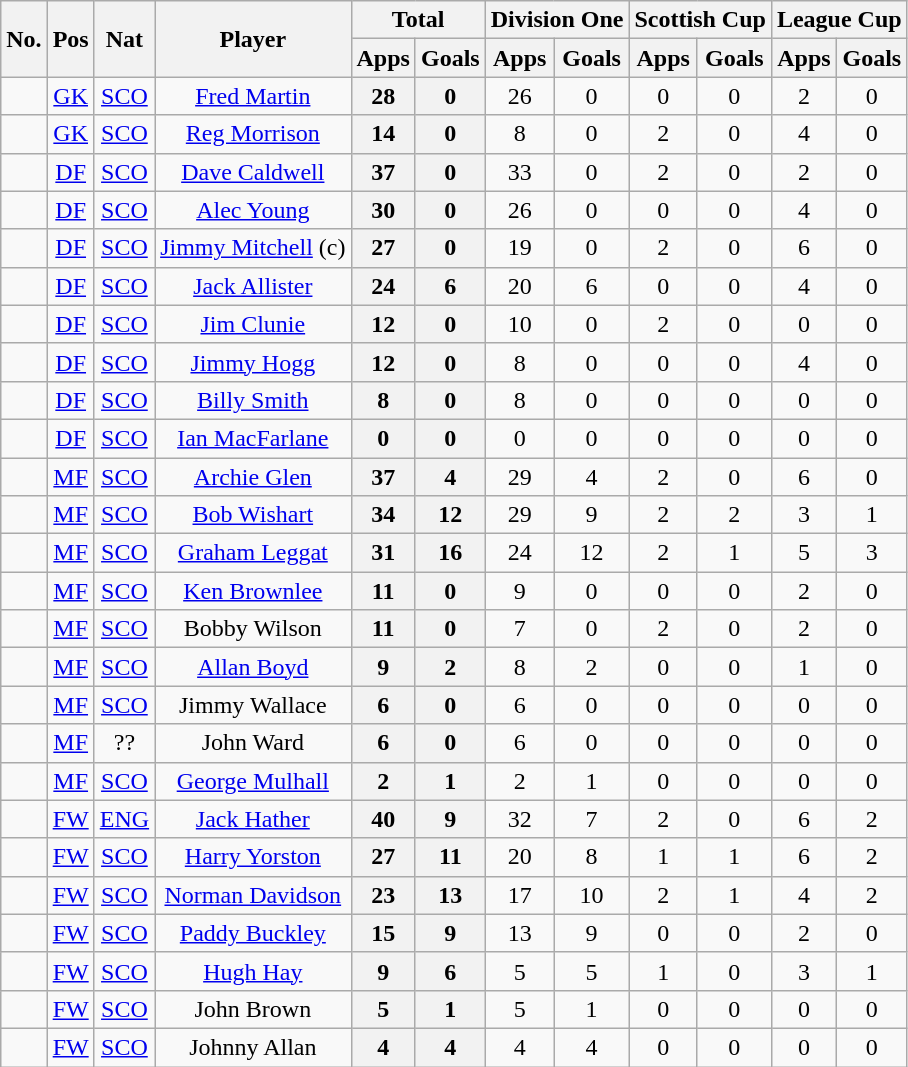<table class="wikitable sortable" style="text-align: center;">
<tr>
<th rowspan="2"><abbr>No.</abbr></th>
<th rowspan="2"><abbr>Pos</abbr></th>
<th rowspan="2"><abbr>Nat</abbr></th>
<th rowspan="2">Player</th>
<th colspan="2">Total</th>
<th colspan="2">Division One</th>
<th colspan="2">Scottish Cup</th>
<th colspan="2">League Cup</th>
</tr>
<tr>
<th>Apps</th>
<th>Goals</th>
<th>Apps</th>
<th>Goals</th>
<th>Apps</th>
<th>Goals</th>
<th>Apps</th>
<th>Goals</th>
</tr>
<tr>
<td></td>
<td><a href='#'>GK</a></td>
<td> <a href='#'>SCO</a></td>
<td><a href='#'>Fred Martin</a></td>
<th>28</th>
<th>0</th>
<td>26</td>
<td>0</td>
<td>0</td>
<td>0</td>
<td>2</td>
<td>0</td>
</tr>
<tr>
<td></td>
<td><a href='#'>GK</a></td>
<td> <a href='#'>SCO</a></td>
<td><a href='#'>Reg Morrison</a></td>
<th>14</th>
<th>0</th>
<td>8</td>
<td>0</td>
<td>2</td>
<td>0</td>
<td>4</td>
<td>0</td>
</tr>
<tr>
<td></td>
<td><a href='#'>DF</a></td>
<td> <a href='#'>SCO</a></td>
<td><a href='#'>Dave Caldwell</a></td>
<th>37</th>
<th>0</th>
<td>33</td>
<td>0</td>
<td>2</td>
<td>0</td>
<td>2</td>
<td>0</td>
</tr>
<tr>
<td></td>
<td><a href='#'>DF</a></td>
<td> <a href='#'>SCO</a></td>
<td><a href='#'>Alec Young</a></td>
<th>30</th>
<th>0</th>
<td>26</td>
<td>0</td>
<td>0</td>
<td>0</td>
<td>4</td>
<td>0</td>
</tr>
<tr>
<td></td>
<td><a href='#'>DF</a></td>
<td> <a href='#'>SCO</a></td>
<td><a href='#'>Jimmy Mitchell</a> (c)</td>
<th>27</th>
<th>0</th>
<td>19</td>
<td>0</td>
<td>2</td>
<td>0</td>
<td>6</td>
<td>0</td>
</tr>
<tr>
<td></td>
<td><a href='#'>DF</a></td>
<td> <a href='#'>SCO</a></td>
<td><a href='#'>Jack Allister</a></td>
<th>24</th>
<th>6</th>
<td>20</td>
<td>6</td>
<td>0</td>
<td>0</td>
<td>4</td>
<td>0</td>
</tr>
<tr>
<td></td>
<td><a href='#'>DF</a></td>
<td> <a href='#'>SCO</a></td>
<td><a href='#'>Jim Clunie</a></td>
<th>12</th>
<th>0</th>
<td>10</td>
<td>0</td>
<td>2</td>
<td>0</td>
<td>0</td>
<td>0</td>
</tr>
<tr>
<td></td>
<td><a href='#'>DF</a></td>
<td> <a href='#'>SCO</a></td>
<td><a href='#'>Jimmy Hogg</a></td>
<th>12</th>
<th>0</th>
<td>8</td>
<td>0</td>
<td>0</td>
<td>0</td>
<td>4</td>
<td>0</td>
</tr>
<tr>
<td></td>
<td><a href='#'>DF</a></td>
<td> <a href='#'>SCO</a></td>
<td><a href='#'>Billy Smith</a></td>
<th>8</th>
<th>0</th>
<td>8</td>
<td>0</td>
<td>0</td>
<td>0</td>
<td>0</td>
<td>0</td>
</tr>
<tr>
<td></td>
<td><a href='#'>DF</a></td>
<td> <a href='#'>SCO</a></td>
<td><a href='#'>Ian MacFarlane</a></td>
<th>0</th>
<th>0</th>
<td>0</td>
<td>0</td>
<td>0</td>
<td>0</td>
<td>0</td>
<td>0</td>
</tr>
<tr>
<td></td>
<td><a href='#'>MF</a></td>
<td> <a href='#'>SCO</a></td>
<td><a href='#'>Archie Glen</a></td>
<th>37</th>
<th>4</th>
<td>29</td>
<td>4</td>
<td>2</td>
<td>0</td>
<td>6</td>
<td>0</td>
</tr>
<tr>
<td></td>
<td><a href='#'>MF</a></td>
<td> <a href='#'>SCO</a></td>
<td><a href='#'>Bob Wishart</a></td>
<th>34</th>
<th>12</th>
<td>29</td>
<td>9</td>
<td>2</td>
<td>2</td>
<td>3</td>
<td>1</td>
</tr>
<tr>
<td></td>
<td><a href='#'>MF</a></td>
<td> <a href='#'>SCO</a></td>
<td><a href='#'>Graham Leggat</a></td>
<th>31</th>
<th>16</th>
<td>24</td>
<td>12</td>
<td>2</td>
<td>1</td>
<td>5</td>
<td>3</td>
</tr>
<tr>
<td></td>
<td><a href='#'>MF</a></td>
<td> <a href='#'>SCO</a></td>
<td><a href='#'>Ken Brownlee</a></td>
<th>11</th>
<th>0</th>
<td>9</td>
<td>0</td>
<td>0</td>
<td>0</td>
<td>2</td>
<td>0</td>
</tr>
<tr>
<td></td>
<td><a href='#'>MF</a></td>
<td> <a href='#'>SCO</a></td>
<td>Bobby Wilson</td>
<th>11</th>
<th>0</th>
<td>7</td>
<td>0</td>
<td>2</td>
<td>0</td>
<td>2</td>
<td>0</td>
</tr>
<tr>
<td></td>
<td><a href='#'>MF</a></td>
<td> <a href='#'>SCO</a></td>
<td><a href='#'>Allan Boyd</a></td>
<th>9</th>
<th>2</th>
<td>8</td>
<td>2</td>
<td>0</td>
<td>0</td>
<td>1</td>
<td>0</td>
</tr>
<tr>
<td></td>
<td><a href='#'>MF</a></td>
<td> <a href='#'>SCO</a></td>
<td>Jimmy Wallace</td>
<th>6</th>
<th>0</th>
<td>6</td>
<td>0</td>
<td>0</td>
<td>0</td>
<td>0</td>
<td>0</td>
</tr>
<tr>
<td></td>
<td><a href='#'>MF</a></td>
<td>??</td>
<td>John Ward</td>
<th>6</th>
<th>0</th>
<td>6</td>
<td>0</td>
<td>0</td>
<td>0</td>
<td>0</td>
<td>0</td>
</tr>
<tr>
<td></td>
<td><a href='#'>MF</a></td>
<td> <a href='#'>SCO</a></td>
<td><a href='#'>George Mulhall</a></td>
<th>2</th>
<th>1</th>
<td>2</td>
<td>1</td>
<td>0</td>
<td>0</td>
<td>0</td>
<td>0</td>
</tr>
<tr>
<td></td>
<td><a href='#'>FW</a></td>
<td> <a href='#'>ENG</a></td>
<td><a href='#'>Jack Hather</a></td>
<th>40</th>
<th>9</th>
<td>32</td>
<td>7</td>
<td>2</td>
<td>0</td>
<td>6</td>
<td>2</td>
</tr>
<tr>
<td></td>
<td><a href='#'>FW</a></td>
<td> <a href='#'>SCO</a></td>
<td><a href='#'>Harry Yorston</a></td>
<th>27</th>
<th>11</th>
<td>20</td>
<td>8</td>
<td>1</td>
<td>1</td>
<td>6</td>
<td>2</td>
</tr>
<tr>
<td></td>
<td><a href='#'>FW</a></td>
<td> <a href='#'>SCO</a></td>
<td><a href='#'>Norman Davidson</a></td>
<th>23</th>
<th>13</th>
<td>17</td>
<td>10</td>
<td>2</td>
<td>1</td>
<td>4</td>
<td>2</td>
</tr>
<tr>
<td></td>
<td><a href='#'>FW</a></td>
<td> <a href='#'>SCO</a></td>
<td><a href='#'>Paddy Buckley</a></td>
<th>15</th>
<th>9</th>
<td>13</td>
<td>9</td>
<td>0</td>
<td>0</td>
<td>2</td>
<td>0</td>
</tr>
<tr>
<td></td>
<td><a href='#'>FW</a></td>
<td> <a href='#'>SCO</a></td>
<td><a href='#'>Hugh Hay</a></td>
<th>9</th>
<th>6</th>
<td>5</td>
<td>5</td>
<td>1</td>
<td>0</td>
<td>3</td>
<td>1</td>
</tr>
<tr>
<td></td>
<td><a href='#'>FW</a></td>
<td> <a href='#'>SCO</a></td>
<td>John Brown</td>
<th>5</th>
<th>1</th>
<td>5</td>
<td>1</td>
<td>0</td>
<td>0</td>
<td>0</td>
<td>0</td>
</tr>
<tr>
<td></td>
<td><a href='#'>FW</a></td>
<td> <a href='#'>SCO</a></td>
<td>Johnny Allan</td>
<th>4</th>
<th>4</th>
<td>4</td>
<td>4</td>
<td>0</td>
<td>0</td>
<td>0</td>
<td>0</td>
</tr>
</table>
